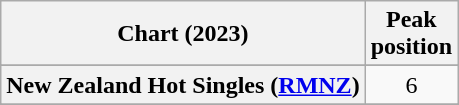<table class="wikitable sortable plainrowheaders" style="text-align:center">
<tr>
<th scope="col">Chart (2023)</th>
<th scope="col">Peak<br>position</th>
</tr>
<tr>
</tr>
<tr>
<th scope="row">New Zealand Hot Singles (<a href='#'>RMNZ</a>)</th>
<td>6</td>
</tr>
<tr>
</tr>
<tr>
</tr>
</table>
